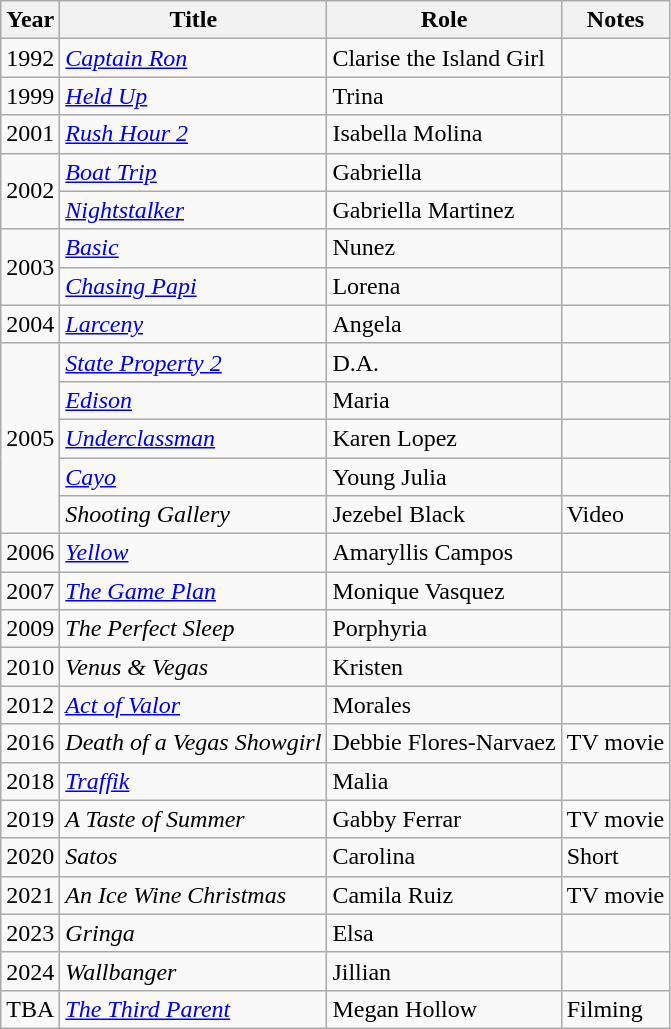<table class="wikitable sortable">
<tr>
<th>Year</th>
<th>Title</th>
<th>Role</th>
<th>Notes</th>
</tr>
<tr>
<td>1992</td>
<td><em><a href='#'>Captain Ron</a></em></td>
<td>Clarise the Island Girl</td>
<td></td>
</tr>
<tr>
<td>1999</td>
<td><em><a href='#'>Held Up</a></em></td>
<td>Trina</td>
<td></td>
</tr>
<tr>
<td>2001</td>
<td><em><a href='#'>Rush Hour 2</a></em></td>
<td>Isabella Molina</td>
<td></td>
</tr>
<tr>
<td rowspan="2">2002</td>
<td><em><a href='#'>Boat Trip</a></em></td>
<td>Gabriella</td>
<td></td>
</tr>
<tr>
<td><em><a href='#'>Nightstalker</a></em></td>
<td>Gabriella Martinez</td>
<td></td>
</tr>
<tr>
<td rowspan="2">2003</td>
<td><em><a href='#'>Basic</a></em></td>
<td>Nunez</td>
<td></td>
</tr>
<tr>
<td><em><a href='#'>Chasing Papi</a></em></td>
<td>Lorena</td>
<td></td>
</tr>
<tr>
<td>2004</td>
<td><em><a href='#'>Larceny</a></em></td>
<td>Angela</td>
<td></td>
</tr>
<tr>
<td rowspan="5">2005</td>
<td><em><a href='#'>State Property 2</a></em></td>
<td>D.A.</td>
<td></td>
</tr>
<tr>
<td><em><a href='#'>Edison</a></em></td>
<td>Maria</td>
<td></td>
</tr>
<tr>
<td><em><a href='#'>Underclassman</a></em></td>
<td>Karen Lopez</td>
<td></td>
</tr>
<tr>
<td><em><a href='#'>Cayo</a></em></td>
<td>Young Julia</td>
<td></td>
</tr>
<tr>
<td><em>Shooting Gallery</em></td>
<td>Jezebel Black</td>
<td>Video</td>
</tr>
<tr>
<td>2006</td>
<td><em><a href='#'>Yellow</a></em></td>
<td>Amaryllis Campos</td>
<td></td>
</tr>
<tr>
<td>2007</td>
<td><em><a href='#'>The Game Plan</a></em></td>
<td>Monique Vasquez</td>
<td></td>
</tr>
<tr>
<td>2009</td>
<td><em>The Perfect Sleep</em></td>
<td>Porphyria</td>
<td></td>
</tr>
<tr>
<td>2010</td>
<td><em>Venus & Vegas</em></td>
<td>Kristen</td>
<td></td>
</tr>
<tr>
<td>2012</td>
<td><em><a href='#'>Act of Valor</a></em></td>
<td>Morales</td>
<td></td>
</tr>
<tr>
<td>2016</td>
<td><em>Death of a Vegas Showgirl</em></td>
<td>Debbie Flores-Narvaez</td>
<td>TV movie </td>
</tr>
<tr>
<td>2018</td>
<td><em><a href='#'>Traffik</a></em></td>
<td>Malia</td>
<td></td>
</tr>
<tr>
<td>2019</td>
<td><em>A Taste of Summer</em></td>
<td>Gabby Ferrar</td>
<td>TV movie </td>
</tr>
<tr>
<td>2020</td>
<td><em>Satos</em></td>
<td>Carolina</td>
<td>Short</td>
</tr>
<tr>
<td>2021</td>
<td><em>An Ice Wine Christmas</em></td>
<td>Camila Ruiz</td>
<td>TV movie</td>
</tr>
<tr>
<td>2023</td>
<td><em>Gringa</em></td>
<td>Elsa</td>
<td></td>
</tr>
<tr>
<td>2024</td>
<td><em>Wallbanger</em></td>
<td>Jillian</td>
<td></td>
</tr>
<tr>
<td>TBA</td>
<td><em><a href='#'>The Third Parent</a></em></td>
<td>Megan Hollow</td>
<td>Filming</td>
</tr>
</table>
